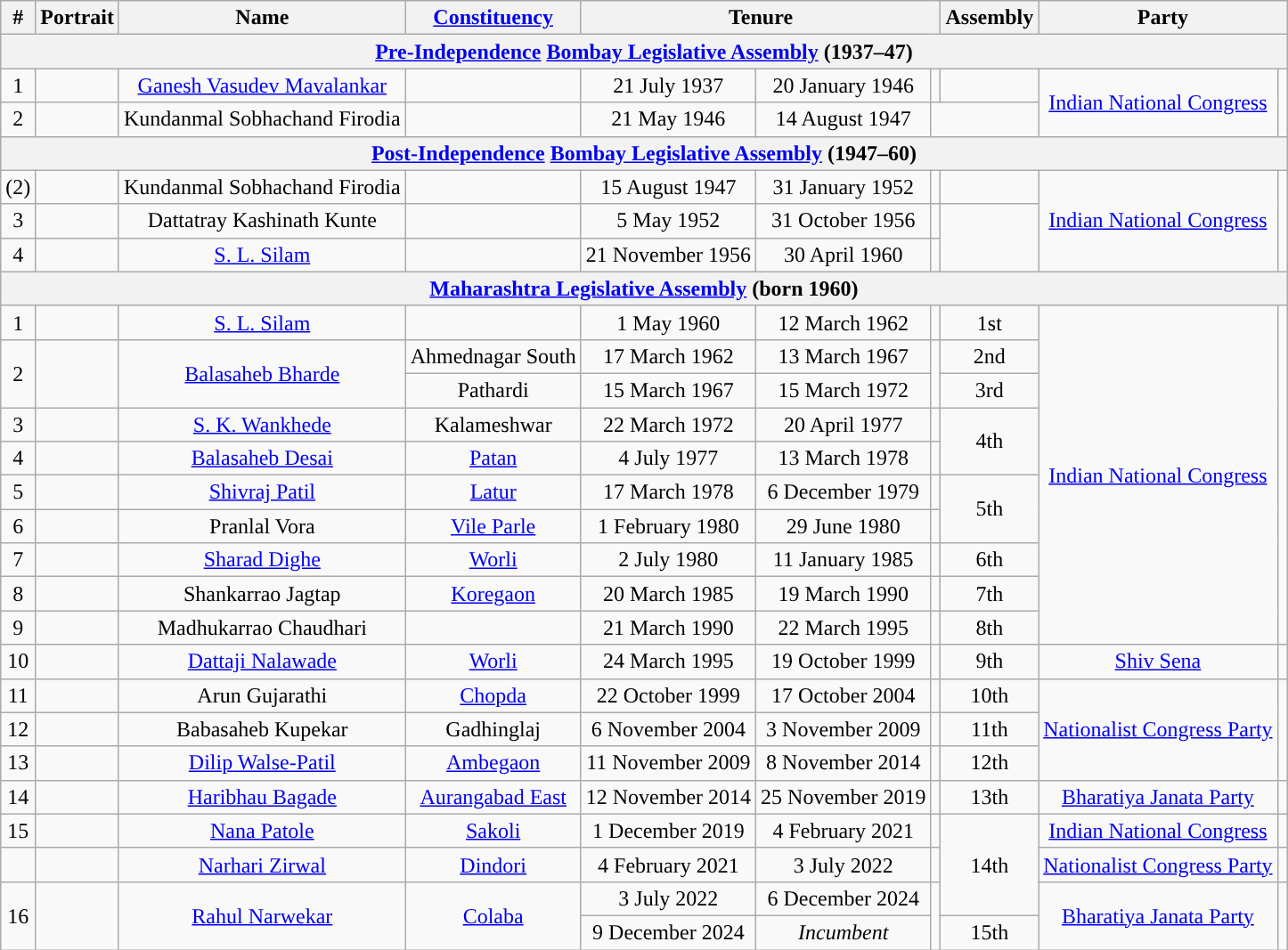<table class="wikitable" style="text-align:center">
<tr>
<th>#</th>
<th>Portrait</th>
<th>Name</th>
<th><a href='#'>Constituency</a></th>
<th colspan="3" scope="col">Tenure</th>
<th>Assembly<br></th>
<th colspan="2" scope="col">Party</th>
</tr>
<tr>
<th colspan="10"><strong><a href='#'>Pre-Independence</a> <a href='#'>Bombay Legislative Assembly</a></strong> (1937–47)</th>
</tr>
<tr>
<td>1</td>
<td></td>
<td><a href='#'>Ganesh Vasudev Mavalankar</a></td>
<td></td>
<td>21 July 1937</td>
<td>20 January 1946</td>
<td></td>
<td></td>
<td rowspan="2"><a href='#'>Indian National Congress</a></td>
<td rowspan="2" style="background-color: "></td>
</tr>
<tr>
<td>2</td>
<td></td>
<td>Kundanmal Sobhachand Firodia</td>
<td></td>
<td>21 May 1946</td>
<td>14 August 1947</td>
</tr>
<tr>
<th colspan="10"><strong><a href='#'>Post-Independence</a> <a href='#'>Bombay Legislative Assembly</a></strong> (1947–60)</th>
</tr>
<tr>
<td>(2)</td>
<td></td>
<td>Kundanmal Sobhachand Firodia</td>
<td></td>
<td>15 August 1947</td>
<td>31 January 1952</td>
<td></td>
<td></td>
<td rowspan="3"><a href='#'>Indian National Congress</a></td>
<td rowspan="3" style="background-color: "></td>
</tr>
<tr>
<td>3</td>
<td></td>
<td>Dattatray Kashinath Kunte</td>
<td></td>
<td>5 May 1952</td>
<td>31 October 1956</td>
<td></td>
</tr>
<tr>
<td>4</td>
<td></td>
<td><a href='#'>S. L. Silam</a></td>
<td></td>
<td>21 November 1956</td>
<td>30 April 1960</td>
<td></td>
</tr>
<tr>
<th colspan="10"><strong><a href='#'>Maharashtra Legislative Assembly</a></strong> (born 1960)</th>
</tr>
<tr>
<td>1</td>
<td></td>
<td><a href='#'>S. L. Silam</a></td>
<td></td>
<td>1 May 1960</td>
<td>12 March 1962</td>
<td></td>
<td>1st<br></td>
<td rowspan="10"><a href='#'>Indian National Congress</a></td>
<td rowspan="10" style="background-color: "></td>
</tr>
<tr>
<td rowspan="2">2</td>
<td rowspan="2"></td>
<td rowspan="2"><a href='#'>Balasaheb Bharde</a></td>
<td>Ahmednagar South</td>
<td>17 March 1962</td>
<td>13 March 1967</td>
<td rowspan="2"></td>
<td>2nd<br></td>
</tr>
<tr>
<td>Pathardi</td>
<td>15 March 1967</td>
<td>15 March 1972</td>
<td>3rd<br></td>
</tr>
<tr>
<td>3</td>
<td></td>
<td><a href='#'>S. K. Wankhede</a></td>
<td>Kalameshwar</td>
<td>22 March 1972</td>
<td>20 April 1977</td>
<td></td>
<td rowspan="2">4th<br></td>
</tr>
<tr>
<td>4</td>
<td></td>
<td><a href='#'>Balasaheb Desai</a></td>
<td><a href='#'>Patan</a></td>
<td>4 July 1977</td>
<td>13 March 1978</td>
<td></td>
</tr>
<tr>
<td>5</td>
<td></td>
<td><a href='#'>Shivraj Patil</a></td>
<td><a href='#'>Latur</a></td>
<td>17 March 1978</td>
<td>6 December 1979</td>
<td></td>
<td rowspan="2">5th<br></td>
</tr>
<tr>
<td>6</td>
<td></td>
<td>Pranlal Vora</td>
<td><a href='#'>Vile Parle</a></td>
<td>1 February 1980</td>
<td>29 June 1980</td>
<td></td>
</tr>
<tr>
<td>7</td>
<td></td>
<td><a href='#'>Sharad Dighe</a></td>
<td><a href='#'>Worli</a></td>
<td>2 July 1980</td>
<td>11 January 1985</td>
<td></td>
<td>6th<br></td>
</tr>
<tr>
<td>8</td>
<td></td>
<td>Shankarrao Jagtap</td>
<td><a href='#'>Koregaon</a></td>
<td>20 March 1985</td>
<td>19 March 1990</td>
<td></td>
<td>7th<br></td>
</tr>
<tr>
<td>9</td>
<td></td>
<td>Madhukarrao Chaudhari</td>
<td></td>
<td>21 March 1990</td>
<td>22 March 1995</td>
<td></td>
<td>8th<br></td>
</tr>
<tr>
<td>10</td>
<td></td>
<td><a href='#'>Dattaji Nalawade</a></td>
<td><a href='#'>Worli</a></td>
<td>24 March 1995</td>
<td>19 October 1999</td>
<td></td>
<td>9th<br></td>
<td><a href='#'>Shiv Sena</a></td>
<td style="background-color: "></td>
</tr>
<tr>
<td>11</td>
<td></td>
<td>Arun Gujarathi</td>
<td><a href='#'>Chopda</a></td>
<td>22 October 1999</td>
<td>17 October 2004</td>
<td></td>
<td>10th<br></td>
<td rowspan="3"><a href='#'>Nationalist Congress Party</a></td>
<td rowspan="3" style="background-color: "></td>
</tr>
<tr>
<td>12</td>
<td></td>
<td>Babasaheb Kupekar</td>
<td>Gadhinglaj</td>
<td>6 November 2004</td>
<td>3 November 2009</td>
<td></td>
<td>11th<br></td>
</tr>
<tr>
<td>13</td>
<td></td>
<td><a href='#'>Dilip Walse-Patil</a></td>
<td><a href='#'>Ambegaon</a></td>
<td>11 November 2009</td>
<td>8 November 2014</td>
<td></td>
<td>12th<br></td>
</tr>
<tr>
<td>14</td>
<td></td>
<td><a href='#'>Haribhau Bagade</a></td>
<td><a href='#'>Aurangabad East</a></td>
<td>12 November 2014</td>
<td>25 November 2019</td>
<td></td>
<td>13th<br></td>
<td><a href='#'>Bharatiya Janata Party</a></td>
<td style="background-color: "></td>
</tr>
<tr>
<td>15</td>
<td></td>
<td><a href='#'>Nana Patole</a></td>
<td><a href='#'>Sakoli</a></td>
<td>1 December 2019</td>
<td>4 February 2021</td>
<td></td>
<td rowspan="3">14th<br></td>
<td><a href='#'>Indian National Congress</a></td>
<td style="background-color: "></td>
</tr>
<tr>
<td></td>
<td></td>
<td><a href='#'>Narhari Zirwal</a></td>
<td><a href='#'>Dindori</a></td>
<td>4 February 2021</td>
<td>3 July 2022</td>
<td></td>
<td><a href='#'>Nationalist Congress Party</a></td>
<td style="background-color: "></td>
</tr>
<tr>
<td rowspan="2">16</td>
<td rowspan="2"></td>
<td rowspan="2"><a href='#'>Rahul Narwekar</a></td>
<td rowspan="2"><a href='#'>Colaba</a></td>
<td>3 July 2022</td>
<td>6 December 2024</td>
<td rowspan="2"></td>
<td rowspan="2"><a href='#'>Bharatiya Janata Party</a></td>
<td rowspan="2" style="background-color: "></td>
</tr>
<tr>
<td>9 December 2024</td>
<td><em>Incumbent</em></td>
<td>15th<br></td>
</tr>
</table>
